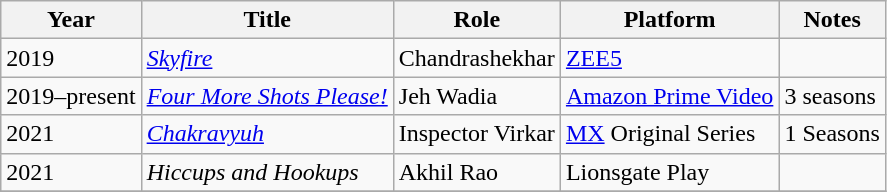<table class="wikitable">
<tr>
<th>Year</th>
<th>Title</th>
<th>Role</th>
<th>Platform</th>
<th>Notes</th>
</tr>
<tr>
<td>2019</td>
<td><em><a href='#'>Skyfire</a></em></td>
<td>Chandrashekhar</td>
<td><a href='#'>ZEE5</a></td>
<td></td>
</tr>
<tr>
<td>2019–present</td>
<td><em><a href='#'>Four More Shots Please!</a></em></td>
<td>Jeh Wadia</td>
<td><a href='#'>Amazon Prime Video</a></td>
<td>3 seasons</td>
</tr>
<tr>
<td>2021</td>
<td><em><a href='#'>Chakravyuh</a></em></td>
<td>Inspector Virkar</td>
<td><a href='#'>MX</a> Original Series</td>
<td>1 Seasons</td>
</tr>
<tr>
<td>2021</td>
<td><em>Hiccups and Hookups</em></td>
<td>Akhil Rao</td>
<td>Lionsgate Play</td>
<td></td>
</tr>
<tr>
</tr>
</table>
